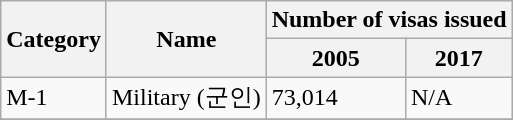<table class="wikitable">
<tr>
<th rowspan="2">Category</th>
<th rowspan="2">Name</th>
<th colspan="2">Number of visas issued</th>
</tr>
<tr>
<th>2005</th>
<th>2017</th>
</tr>
<tr>
<td>M-1</td>
<td>Military (군인)</td>
<td>73,014</td>
<td>N/A</td>
</tr>
<tr>
</tr>
</table>
